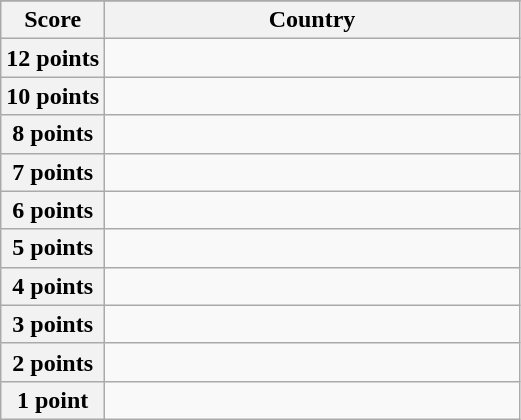<table class="wikitable">
<tr>
</tr>
<tr>
<th scope="col" width="20%">Score</th>
<th scope="col">Country</th>
</tr>
<tr>
<th scope="row">12 points</th>
<td></td>
</tr>
<tr>
<th scope="row">10 points</th>
<td></td>
</tr>
<tr>
<th scope="row">8 points</th>
<td></td>
</tr>
<tr>
<th scope="row">7 points</th>
<td></td>
</tr>
<tr>
<th scope="row">6 points</th>
<td></td>
</tr>
<tr>
<th scope="row">5 points</th>
<td></td>
</tr>
<tr>
<th scope="row">4 points</th>
<td></td>
</tr>
<tr>
<th scope="row">3 points</th>
<td></td>
</tr>
<tr>
<th scope="row">2 points</th>
<td></td>
</tr>
<tr>
<th scope="row">1 point</th>
<td></td>
</tr>
</table>
